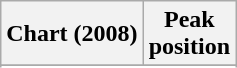<table class="wikitable sortable plainrowheaders" style="text-align:center;">
<tr>
<th scope="col">Chart (2008)</th>
<th scope="col">Peak<br>position</th>
</tr>
<tr>
</tr>
<tr>
</tr>
<tr>
</tr>
</table>
